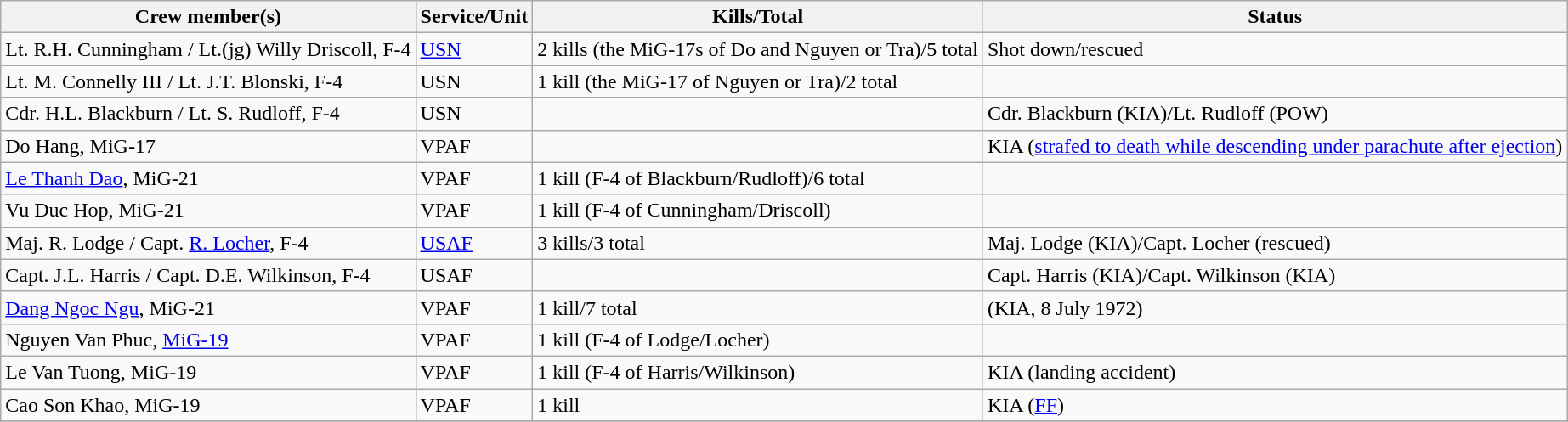<table class = "wikitable sortable">
<tr>
<th>Crew member(s)</th>
<th>Service/Unit</th>
<th>Kills/Total</th>
<th>Status</th>
</tr>
<tr>
<td>Lt. R.H. Cunningham / Lt.(jg) Willy Driscoll, F-4</td>
<td><a href='#'>USN</a></td>
<td>2 kills (the MiG-17s of Do and Nguyen or Tra)/5 total</td>
<td>Shot down/rescued</td>
</tr>
<tr>
<td>Lt. M. Connelly III / Lt. J.T. Blonski, F-4</td>
<td>USN</td>
<td>1 kill (the MiG-17 of Nguyen or Tra)/2 total</td>
<td></td>
</tr>
<tr>
<td>Cdr. H.L. Blackburn / Lt. S. Rudloff, F-4</td>
<td>USN</td>
<td></td>
<td>Cdr. Blackburn (KIA)/Lt. Rudloff (POW)</td>
</tr>
<tr>
<td>Do Hang, MiG-17</td>
<td>VPAF</td>
<td></td>
<td>KIA (<a href='#'>strafed to death while descending under parachute after ejection</a>)</td>
</tr>
<tr>
<td><a href='#'>Le Thanh Dao</a>, MiG-21</td>
<td>VPAF</td>
<td>1 kill (F-4 of Blackburn/Rudloff)/6 total</td>
<td></td>
</tr>
<tr>
<td>Vu Duc Hop, MiG-21</td>
<td>VPAF</td>
<td>1 kill (F-4 of Cunningham/Driscoll)</td>
<td></td>
</tr>
<tr>
<td>Maj. R. Lodge / Capt. <a href='#'>R. Locher</a>, F-4</td>
<td><a href='#'>USAF</a></td>
<td>3 kills/3 total</td>
<td>Maj. Lodge (KIA)/Capt. Locher (rescued)</td>
</tr>
<tr>
<td>Capt. J.L. Harris / Capt. D.E. Wilkinson, F-4</td>
<td>USAF</td>
<td></td>
<td>Capt. Harris (KIA)/Capt. Wilkinson (KIA)</td>
</tr>
<tr>
<td><a href='#'>Dang Ngoc Ngu</a>, MiG-21</td>
<td>VPAF</td>
<td>1 kill/7 total</td>
<td>(KIA, 8 July 1972)</td>
</tr>
<tr>
<td>Nguyen Van Phuc, <a href='#'>MiG-19</a></td>
<td>VPAF</td>
<td>1 kill (F-4 of Lodge/Locher)</td>
<td></td>
</tr>
<tr>
<td>Le Van Tuong, MiG-19</td>
<td>VPAF</td>
<td>1 kill (F-4 of Harris/Wilkinson)</td>
<td>KIA (landing accident)</td>
</tr>
<tr>
<td>Cao Son Khao, MiG-19</td>
<td>VPAF</td>
<td>1 kill</td>
<td>KIA (<a href='#'>FF</a>)</td>
</tr>
<tr>
</tr>
</table>
